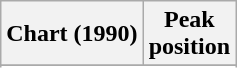<table class="wikitable sortable">
<tr>
<th align="left">Chart (1990)</th>
<th align="center">Peak<br>position</th>
</tr>
<tr>
</tr>
<tr>
</tr>
</table>
